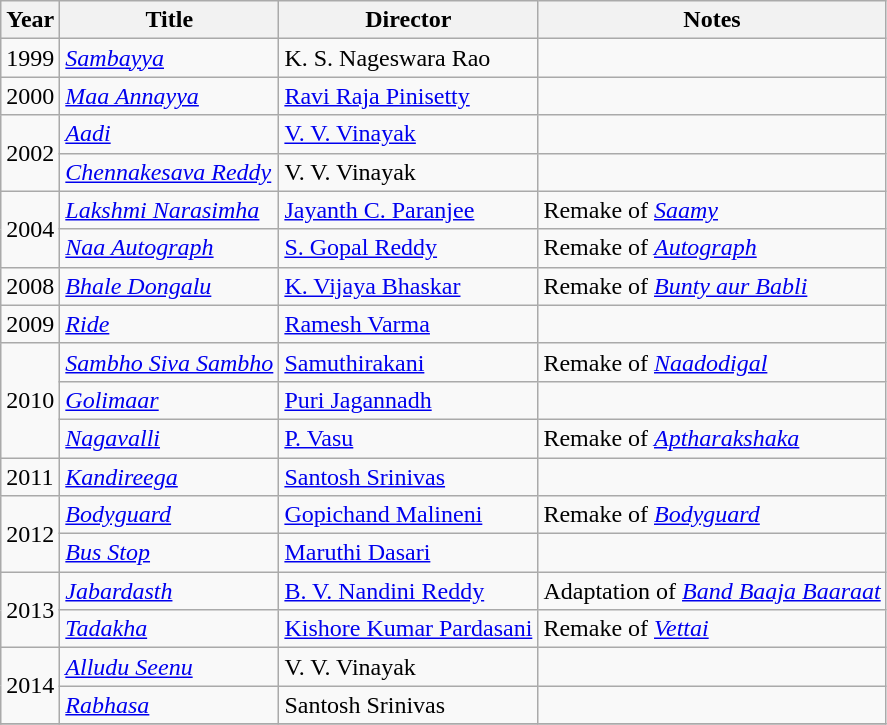<table class="wikitable sortable">
<tr>
<th>Year</th>
<th>Title</th>
<th>Director</th>
<th>Notes</th>
</tr>
<tr>
<td>1999</td>
<td><a href='#'><em>Sambayya</em></a></td>
<td>K. S. Nageswara Rao</td>
<td></td>
</tr>
<tr>
<td>2000</td>
<td><em><a href='#'>Maa Annayya</a></em></td>
<td><a href='#'>Ravi Raja Pinisetty</a></td>
<td></td>
</tr>
<tr>
<td rowspan="2">2002</td>
<td><em><a href='#'>Aadi</a></em></td>
<td><a href='#'>V. V. Vinayak</a></td>
<td></td>
</tr>
<tr>
<td><em><a href='#'>Chennakesava Reddy</a></em></td>
<td>V. V. Vinayak</td>
<td></td>
</tr>
<tr>
<td rowspan="2">2004</td>
<td><em><a href='#'>Lakshmi Narasimha</a></em></td>
<td><a href='#'>Jayanth C. Paranjee</a></td>
<td>Remake of <em><a href='#'>Saamy</a></em></td>
</tr>
<tr>
<td><em><a href='#'>Naa Autograph</a></em></td>
<td><a href='#'>S. Gopal Reddy</a></td>
<td>Remake of <em><a href='#'>Autograph</a></em></td>
</tr>
<tr>
<td>2008</td>
<td><em><a href='#'>Bhale Dongalu</a></em></td>
<td><a href='#'>K. Vijaya Bhaskar</a></td>
<td>Remake of <em><a href='#'>Bunty aur Babli</a></em></td>
</tr>
<tr>
<td>2009</td>
<td><em><a href='#'>Ride</a></em></td>
<td><a href='#'>Ramesh Varma</a></td>
<td></td>
</tr>
<tr>
<td rowspan="3">2010</td>
<td><em><a href='#'>Sambho Siva Sambho</a></em></td>
<td><a href='#'>Samuthirakani</a></td>
<td>Remake of <em><a href='#'>Naadodigal</a></em></td>
</tr>
<tr>
<td><em><a href='#'>Golimaar</a></em></td>
<td><a href='#'>Puri Jagannadh</a></td>
<td></td>
</tr>
<tr>
<td><em><a href='#'>Nagavalli</a></em></td>
<td><a href='#'>P. Vasu</a></td>
<td>Remake of <em><a href='#'>Aptharakshaka</a></em></td>
</tr>
<tr>
<td>2011</td>
<td><em><a href='#'>Kandireega</a></em></td>
<td><a href='#'>Santosh Srinivas</a></td>
<td></td>
</tr>
<tr>
<td rowspan="2">2012</td>
<td><em><a href='#'>Bodyguard</a></em></td>
<td><a href='#'>Gopichand Malineni</a></td>
<td>Remake of <em><a href='#'>Bodyguard</a></em></td>
</tr>
<tr>
<td><em><a href='#'>Bus Stop</a></em></td>
<td><a href='#'>Maruthi Dasari</a></td>
<td></td>
</tr>
<tr>
<td rowspan="2">2013</td>
<td><em><a href='#'>Jabardasth</a></em></td>
<td><a href='#'>B. V. Nandini Reddy</a></td>
<td>Adaptation of <em><a href='#'>Band Baaja Baaraat</a></em></td>
</tr>
<tr>
<td><em><a href='#'>Tadakha</a></em></td>
<td><a href='#'>Kishore Kumar Pardasani</a></td>
<td>Remake of <em><a href='#'>Vettai</a></em></td>
</tr>
<tr>
<td rowspan="2">2014</td>
<td><em><a href='#'>Alludu Seenu</a></em></td>
<td>V. V. Vinayak</td>
<td></td>
</tr>
<tr>
<td><em><a href='#'>Rabhasa</a></em></td>
<td>Santosh Srinivas</td>
<td></td>
</tr>
<tr>
</tr>
</table>
